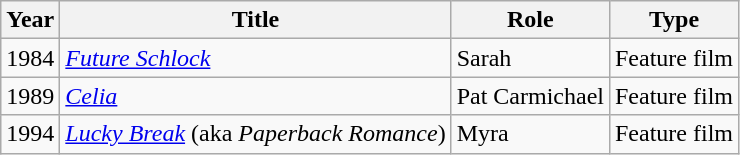<table class="wikitable sortable">
<tr>
<th>Year</th>
<th>Title</th>
<th>Role</th>
<th class="unsortable">Type</th>
</tr>
<tr>
<td>1984</td>
<td><em><a href='#'>Future Schlock</a></em></td>
<td>Sarah</td>
<td>Feature film</td>
</tr>
<tr>
<td>1989</td>
<td><em><a href='#'>Celia</a></em></td>
<td>Pat Carmichael</td>
<td>Feature film</td>
</tr>
<tr>
<td>1994</td>
<td><em><a href='#'>Lucky Break</a></em> (aka <em>Paperback Romance</em>)</td>
<td>Myra</td>
<td>Feature film</td>
</tr>
</table>
